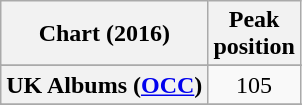<table class="wikitable sortable plainrowheaders" style="text-align:center">
<tr>
<th scope="col">Chart (2016)</th>
<th scope="col">Peak<br> position</th>
</tr>
<tr>
</tr>
<tr>
</tr>
<tr>
</tr>
<tr>
</tr>
<tr>
</tr>
<tr>
</tr>
<tr>
</tr>
<tr>
<th scope="row">UK Albums (<a href='#'>OCC</a>)</th>
<td>105</td>
</tr>
<tr>
</tr>
<tr>
</tr>
<tr>
</tr>
<tr>
</tr>
<tr>
</tr>
<tr>
</tr>
</table>
